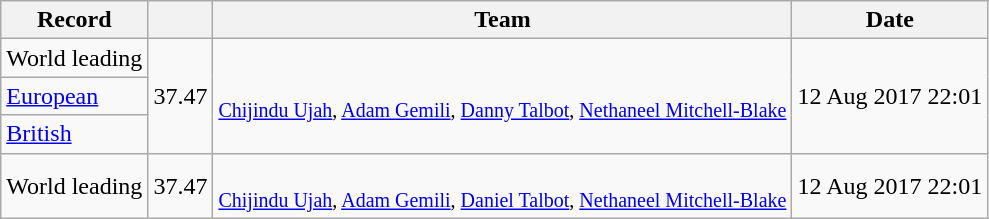<table class="wikitable">
<tr>
<th>Record</th>
<th></th>
<th>Team</th>
<th>Date</th>
</tr>
<tr>
<td>World leading</td>
<td rowspan=3 align=right>37.47</td>
<td rowspan=3><br><small><a href='#'>Chijindu Ujah</a>, <a href='#'>Adam Gemili</a>, <a href='#'>Danny Talbot</a>, <a href='#'>Nethaneel Mitchell-Blake</a></small></td>
<td rowspan=3 align=right>12 Aug 2017 22:01</td>
</tr>
<tr>
<td><a href='#'>European</a></td>
</tr>
<tr>
<td><a href='#'>British</a></td>
</tr>
<tr>
<td>World leading</td>
<td align=right>37.47</td>
<td><br><small><a href='#'>Chijindu Ujah</a>, <a href='#'>Adam Gemili</a>, <a href='#'>Daniel Talbot</a>, <a href='#'>Nethaneel Mitchell-Blake</a></small></td>
<td align=right>12 Aug 2017 22:01</td>
</tr>
</table>
